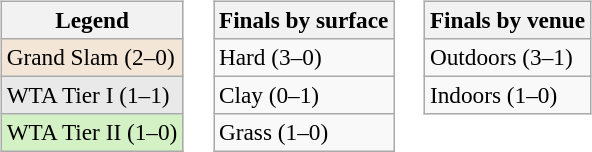<table>
<tr>
<td valign=top><br><table class=wikitable style=font-size:97%>
<tr>
<th>Legend</th>
</tr>
<tr bgcolor=#f3e6d7>
<td>Grand Slam (2–0)</td>
</tr>
<tr bgcolor=#e9e9e9>
<td>WTA Tier I (1–1)</td>
</tr>
<tr bgcolor=d4f1c5>
<td>WTA Tier II (1–0)</td>
</tr>
</table>
</td>
<td valign=top><br><table class=wikitable style=font-size:97%>
<tr>
<th>Finals by surface</th>
</tr>
<tr>
<td>Hard (3–0)</td>
</tr>
<tr>
<td>Clay (0–1)</td>
</tr>
<tr>
<td>Grass (1–0)</td>
</tr>
</table>
</td>
<td valign=top><br><table class=wikitable style=font-size:97%>
<tr>
<th>Finals by venue</th>
</tr>
<tr>
<td>Outdoors (3–1)</td>
</tr>
<tr>
<td>Indoors (1–0)</td>
</tr>
</table>
</td>
</tr>
</table>
